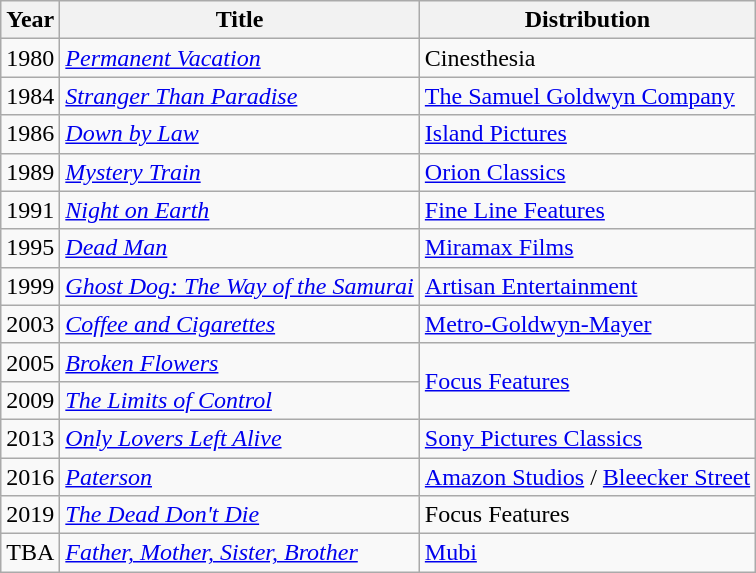<table class="wikitable">
<tr>
<th>Year</th>
<th>Title</th>
<th>Distribution</th>
</tr>
<tr>
<td>1980</td>
<td><em><a href='#'>Permanent Vacation</a></em></td>
<td>Cinesthesia</td>
</tr>
<tr>
<td>1984</td>
<td><em><a href='#'>Stranger Than Paradise</a></em></td>
<td><a href='#'>The Samuel Goldwyn Company</a></td>
</tr>
<tr>
<td>1986</td>
<td><em><a href='#'>Down by Law</a></em></td>
<td><a href='#'>Island Pictures</a></td>
</tr>
<tr>
<td>1989</td>
<td><em><a href='#'>Mystery Train</a></em></td>
<td><a href='#'>Orion Classics</a></td>
</tr>
<tr>
<td>1991</td>
<td><em><a href='#'>Night on Earth</a></em></td>
<td><a href='#'>Fine Line Features</a></td>
</tr>
<tr>
<td>1995</td>
<td><em><a href='#'>Dead Man</a></em></td>
<td><a href='#'>Miramax Films</a></td>
</tr>
<tr>
<td>1999</td>
<td><em><a href='#'>Ghost Dog: The Way of the Samurai</a></em></td>
<td><a href='#'>Artisan Entertainment</a></td>
</tr>
<tr>
<td>2003</td>
<td><em><a href='#'>Coffee and Cigarettes</a></em></td>
<td><a href='#'>Metro-Goldwyn-Mayer</a></td>
</tr>
<tr>
<td>2005</td>
<td><em><a href='#'>Broken Flowers</a></em></td>
<td rowspan=2><a href='#'>Focus Features</a></td>
</tr>
<tr>
<td>2009</td>
<td><em><a href='#'>The Limits of Control</a></em></td>
</tr>
<tr>
<td>2013</td>
<td><em><a href='#'>Only Lovers Left Alive</a></em></td>
<td><a href='#'>Sony Pictures Classics</a></td>
</tr>
<tr>
<td>2016</td>
<td><em><a href='#'>Paterson</a></em></td>
<td><a href='#'>Amazon Studios</a> / <a href='#'>Bleecker Street</a></td>
</tr>
<tr>
<td>2019</td>
<td><em><a href='#'>The Dead Don't Die</a></em></td>
<td>Focus Features</td>
</tr>
<tr>
<td>TBA</td>
<td><em><a href='#'>Father, Mother, Sister, Brother</a></em></td>
<td><a href='#'>Mubi</a></td>
</tr>
</table>
